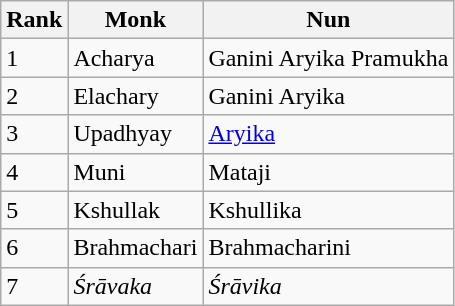<table class="wikitable">
<tr>
<th>Rank</th>
<th>Monk</th>
<th>Nun</th>
</tr>
<tr>
<td>1</td>
<td>Acharya</td>
<td>Ganini Aryika Pramukha</td>
</tr>
<tr>
<td>2</td>
<td>Elachary</td>
<td>Ganini Aryika</td>
</tr>
<tr>
<td>3</td>
<td>Upadhyay</td>
<td><a href='#'>Aryika</a></td>
</tr>
<tr>
<td>4</td>
<td>Muni</td>
<td>Mataji</td>
</tr>
<tr>
<td>5</td>
<td>Kshullak</td>
<td>Kshullika</td>
</tr>
<tr>
<td>6</td>
<td>Brahmachari</td>
<td>Brahmacharini</td>
</tr>
<tr>
<td>7</td>
<td><em>Śrāvaka</em></td>
<td><em>Śrāvika</em></td>
</tr>
</table>
